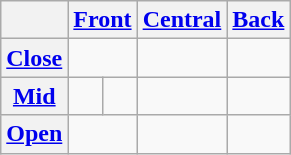<table class="wikitable" style="text-align: center;">
<tr>
<th></th>
<th colspan="2"><a href='#'>Front</a></th>
<th><a href='#'>Central</a></th>
<th><a href='#'>Back</a></th>
</tr>
<tr>
<th><a href='#'>Close</a></th>
<td colspan="2"></td>
<td></td>
<td></td>
</tr>
<tr>
<th><a href='#'>Mid</a></th>
<td></td>
<td></td>
<td></td>
<td></td>
</tr>
<tr>
<th><a href='#'>Open</a></th>
<td colspan="2"></td>
<td></td>
<td></td>
</tr>
</table>
